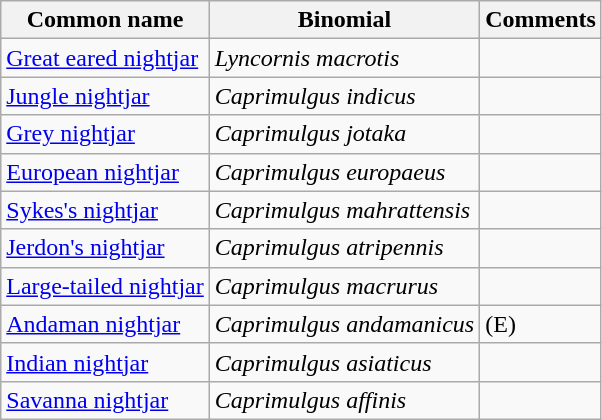<table class="wikitable">
<tr>
<th>Common name</th>
<th>Binomial</th>
<th>Comments</th>
</tr>
<tr>
<td><a href='#'>Great eared nightjar</a></td>
<td><em>Lyncornis macrotis</em></td>
<td></td>
</tr>
<tr>
<td><a href='#'>Jungle nightjar</a></td>
<td><em>Caprimulgus indicus</em></td>
<td></td>
</tr>
<tr>
<td><a href='#'>Grey nightjar</a></td>
<td><em>Caprimulgus jotaka</em></td>
<td></td>
</tr>
<tr>
<td><a href='#'>European nightjar</a></td>
<td><em>Caprimulgus europaeus</em></td>
<td></td>
</tr>
<tr>
<td><a href='#'>Sykes's nightjar</a></td>
<td><em>Caprimulgus mahrattensis</em></td>
<td></td>
</tr>
<tr>
<td><a href='#'>Jerdon's nightjar</a></td>
<td><em>Caprimulgus atripennis</em></td>
<td></td>
</tr>
<tr>
<td><a href='#'>Large-tailed nightjar</a></td>
<td><em>Caprimulgus macrurus</em></td>
<td></td>
</tr>
<tr>
<td><a href='#'>Andaman nightjar</a></td>
<td><em>Caprimulgus andamanicus</em></td>
<td>(E)</td>
</tr>
<tr>
<td><a href='#'>Indian nightjar</a></td>
<td><em>Caprimulgus asiaticus</em></td>
<td></td>
</tr>
<tr>
<td><a href='#'>Savanna nightjar</a></td>
<td><em>Caprimulgus affinis</em></td>
<td></td>
</tr>
</table>
